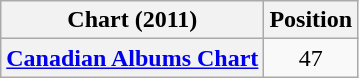<table class="wikitable sortable plainrowheaders" style="text-align:center">
<tr>
<th scope="col">Chart (2011)</th>
<th scope="col">Position</th>
</tr>
<tr>
<th scope="row"><a href='#'>Canadian Albums Chart</a></th>
<td style="text-align:center;">47</td>
</tr>
</table>
